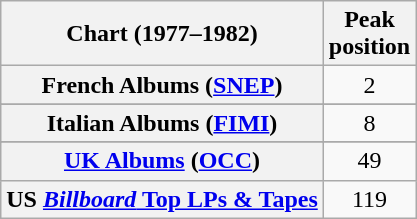<table class="wikitable sortable plainrowheaders">
<tr>
<th scope="col">Chart (1977–1982)</th>
<th scope="col">Peak<br>position</th>
</tr>
<tr>
<th scope="row">French Albums (<a href='#'>SNEP</a>)</th>
<td style="text-align:center;">2</td>
</tr>
<tr>
</tr>
<tr>
</tr>
<tr>
<th scope="row">Italian Albums (<a href='#'>FIMI</a>)</th>
<td style="text-align:center;">8</td>
</tr>
<tr>
</tr>
<tr>
<th scope="row"><a href='#'>UK Albums</a> (<a href='#'>OCC</a>)</th>
<td style="text-align:center;">49</td>
</tr>
<tr>
<th scope="row">US <a href='#'><em>Billboard</em> Top LPs & Tapes</a></th>
<td style="text-align:center;">119</td>
</tr>
</table>
